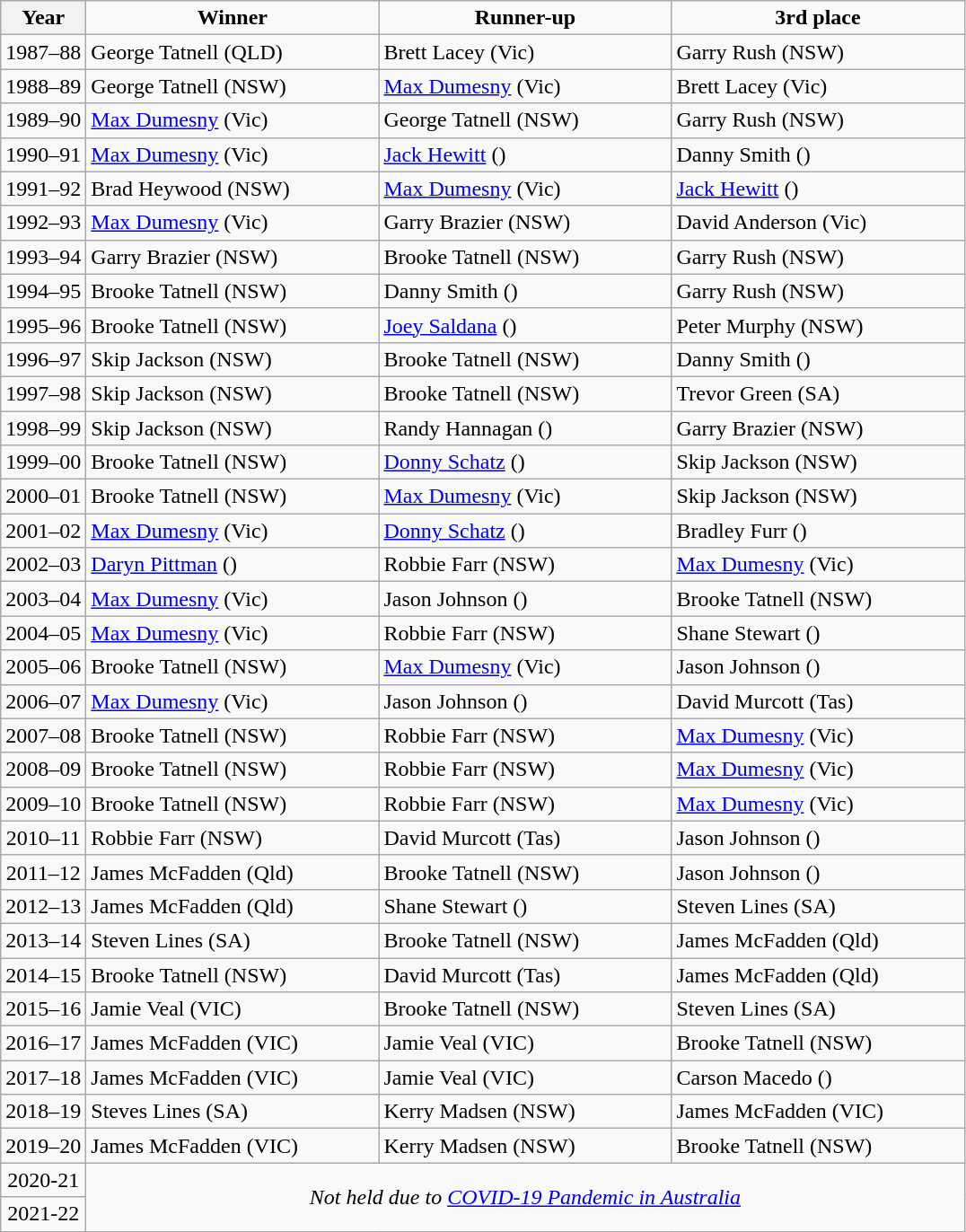<table class="wikitable">
<tr align=center>
<th>Year</th>
<td width=210px ><strong>Winner</strong></td>
<td width=210px ><strong>Runner-up</strong></td>
<td width=210px ><strong>3rd place</strong></td>
</tr>
<tr>
<td align=center>1987–88</td>
<td>George Tatnell (QLD)</td>
<td>Brett Lacey (Vic)</td>
<td>Garry Rush (NSW)</td>
</tr>
<tr>
<td align=center>1988–89</td>
<td>George Tatnell (NSW)</td>
<td><a href='#'>Max Dumesny</a> (Vic)</td>
<td>Brett Lacey (Vic)</td>
</tr>
<tr>
<td align=center>1989–90</td>
<td><a href='#'>Max Dumesny</a> (Vic)</td>
<td>George Tatnell (NSW)</td>
<td>Garry Rush (NSW)</td>
</tr>
<tr>
<td align=center>1990–91</td>
<td><a href='#'>Max Dumesny</a> (Vic)</td>
<td><a href='#'>Jack Hewitt</a> ()</td>
<td>Danny Smith ()</td>
</tr>
<tr>
<td align=center>1991–92</td>
<td>Brad Heywood (NSW)</td>
<td><a href='#'>Max Dumesny</a> (Vic)</td>
<td><a href='#'>Jack Hewitt</a> ()</td>
</tr>
<tr>
<td align=center>1992–93</td>
<td><a href='#'>Max Dumesny</a> (Vic)</td>
<td>Garry Brazier (NSW)</td>
<td>David Anderson (Vic)</td>
</tr>
<tr>
<td align=center>1993–94</td>
<td>Garry Brazier (NSW)</td>
<td>Brooke Tatnell (NSW)</td>
<td>Garry Rush (NSW)</td>
</tr>
<tr>
<td align=center>1994–95</td>
<td>Brooke Tatnell (NSW)</td>
<td>Danny Smith ()</td>
<td>Garry Rush (NSW)</td>
</tr>
<tr>
<td align=center>1995–96</td>
<td>Brooke Tatnell (NSW)</td>
<td><a href='#'>Joey Saldana</a> ()</td>
<td>Peter Murphy (NSW)</td>
</tr>
<tr>
<td align=center>1996–97</td>
<td>Skip Jackson (NSW)</td>
<td>Brooke Tatnell (NSW)</td>
<td>Danny Smith ()</td>
</tr>
<tr>
<td align=center>1997–98</td>
<td>Skip Jackson (NSW)</td>
<td>Brooke Tatnell (NSW)</td>
<td>Trevor Green (SA)</td>
</tr>
<tr>
<td align=center>1998–99</td>
<td>Skip Jackson (NSW)</td>
<td>Randy Hannagan ()</td>
<td>Garry Brazier (NSW)</td>
</tr>
<tr>
<td align=center>1999–00</td>
<td>Brooke Tatnell (NSW)</td>
<td><a href='#'>Donny Schatz</a> ()</td>
<td>Skip Jackson (NSW)</td>
</tr>
<tr>
<td align=center>2000–01</td>
<td>Brooke Tatnell (NSW)</td>
<td><a href='#'>Max Dumesny</a> (Vic)</td>
<td>Skip Jackson (NSW)</td>
</tr>
<tr>
<td align=center>2001–02</td>
<td><a href='#'>Max Dumesny</a> (Vic)</td>
<td><a href='#'>Donny Schatz</a> ()</td>
<td>Bradley Furr ()</td>
</tr>
<tr>
<td align=center>2002–03</td>
<td><a href='#'>Daryn Pittman</a> ()</td>
<td>Robbie Farr (NSW)</td>
<td><a href='#'>Max Dumesny</a> (Vic)</td>
</tr>
<tr>
<td align=center>2003–04</td>
<td><a href='#'>Max Dumesny</a> (Vic)</td>
<td>Jason Johnson ()</td>
<td>Brooke Tatnell (NSW)</td>
</tr>
<tr>
<td align=center>2004–05</td>
<td><a href='#'>Max Dumesny</a> (Vic)</td>
<td>Robbie Farr (NSW)</td>
<td>Shane Stewart ()</td>
</tr>
<tr>
<td align=center>2005–06</td>
<td>Brooke Tatnell (NSW)</td>
<td><a href='#'>Max Dumesny</a> (Vic)</td>
<td>Jason Johnson ()</td>
</tr>
<tr>
<td align=center>2006–07</td>
<td><a href='#'>Max Dumesny</a> (Vic)</td>
<td>Jason Johnson ()</td>
<td>David Murcott (Tas)</td>
</tr>
<tr>
<td align=center>2007–08</td>
<td>Brooke Tatnell (NSW)</td>
<td>Robbie Farr (NSW)</td>
<td><a href='#'>Max Dumesny</a> (Vic)</td>
</tr>
<tr>
<td align=center>2008–09</td>
<td>Brooke Tatnell (NSW)</td>
<td>Robbie Farr (NSW)</td>
<td><a href='#'>Max Dumesny</a> (Vic)</td>
</tr>
<tr>
<td align=center>2009–10</td>
<td>Brooke Tatnell (NSW)</td>
<td>Robbie Farr (NSW)</td>
<td><a href='#'>Max Dumesny</a> (Vic)</td>
</tr>
<tr>
<td align=center>2010–11</td>
<td>Robbie Farr (NSW)</td>
<td>David Murcott (Tas)</td>
<td>Jason Johnson ()</td>
</tr>
<tr>
<td align=center>2011–12</td>
<td>James McFadden (Qld)</td>
<td>Brooke Tatnell (NSW)</td>
<td>Jason Johnson ()</td>
</tr>
<tr>
<td align=center>2012–13</td>
<td>James McFadden (Qld)</td>
<td>Shane Stewart ()</td>
<td>Steven Lines (SA)</td>
</tr>
<tr>
<td align=center>2013–14</td>
<td>Steven Lines (SA)</td>
<td>Brooke Tatnell (NSW)</td>
<td>James McFadden (Qld)</td>
</tr>
<tr>
<td align=center>2014–15</td>
<td>Brooke Tatnell (NSW)</td>
<td>David Murcott (Tas)</td>
<td>James McFadden (Qld)</td>
</tr>
<tr>
<td align=center>2015–16</td>
<td>Jamie Veal (VIC)</td>
<td>Brooke Tatnell (NSW)</td>
<td>Steven Lines (SA)</td>
</tr>
<tr>
<td align=center>2016–17</td>
<td>James McFadden (VIC)</td>
<td>Jamie Veal (VIC)</td>
<td>Brooke Tatnell (NSW)</td>
</tr>
<tr>
<td align=center>2017–18</td>
<td>James McFadden (VIC)</td>
<td>Jamie Veal (VIC)</td>
<td>Carson Macedo ()</td>
</tr>
<tr>
<td align=center>2018–19</td>
<td>Steves Lines (SA)</td>
<td>Kerry Madsen (NSW)</td>
<td>James McFadden (VIC)</td>
</tr>
<tr>
<td align=center>2019–20</td>
<td>James McFadden (VIC)</td>
<td>Kerry Madsen (NSW)</td>
<td>Brooke Tatnell (NSW)</td>
</tr>
<tr>
<td align=center>2020-21</td>
<td style="text-align:center" colspan=3 rowspan=2><em>Not held due to <a href='#'>COVID-19 Pandemic in Australia</a></em></td>
</tr>
<tr>
<td align=center>2021-22</td>
</tr>
</table>
